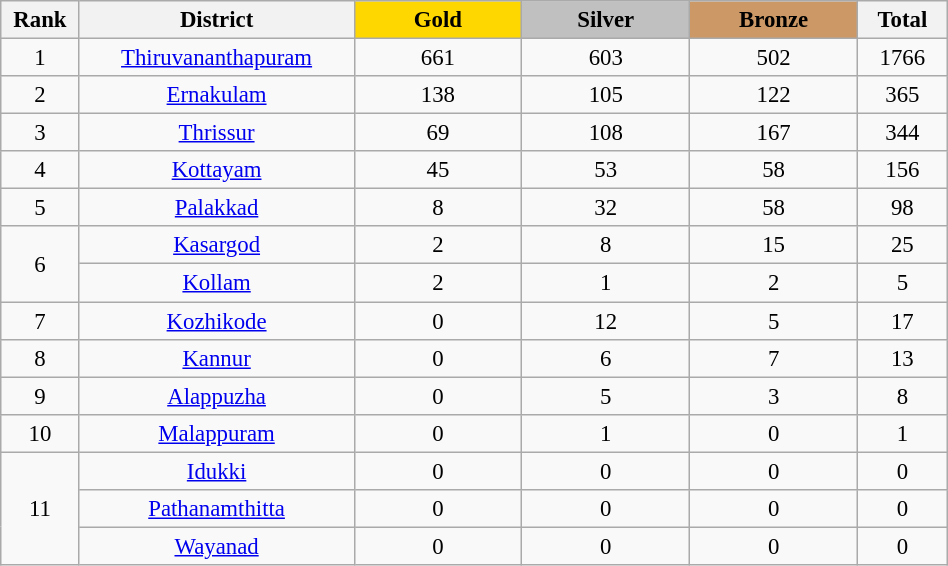<table class="wikitable sortable" style="font-size:95%;text-align:center;width:50%">
<tr>
<th width=2%>Rank</th>
<th width=10%>District</th>
<th style="width:10%; background:gold;">Gold</th>
<th style="width:10%; background:silver;">Silver</th>
<th style="width:10%; background:#c96;">Bronze</th>
<th width=4%>Total</th>
</tr>
<tr>
<td>1</td>
<td><a href='#'>Thiruvananthapuram</a></td>
<td>661</td>
<td>603</td>
<td>502</td>
<td>1766</td>
</tr>
<tr>
<td>2</td>
<td><a href='#'>Ernakulam</a></td>
<td>138</td>
<td>105</td>
<td>122</td>
<td>365</td>
</tr>
<tr>
<td>3</td>
<td><a href='#'>Thrissur</a></td>
<td>69</td>
<td>108</td>
<td>167</td>
<td>344</td>
</tr>
<tr>
<td>4</td>
<td><a href='#'>Kottayam</a></td>
<td>45</td>
<td>53</td>
<td>58</td>
<td>156</td>
</tr>
<tr>
<td>5</td>
<td><a href='#'>Palakkad</a></td>
<td>8</td>
<td>32</td>
<td>58</td>
<td>98</td>
</tr>
<tr>
<td rowspan=2>6</td>
<td><a href='#'>Kasargod</a></td>
<td>2</td>
<td>8</td>
<td>15</td>
<td>25</td>
</tr>
<tr>
<td><a href='#'>Kollam</a></td>
<td>2</td>
<td>1</td>
<td>2</td>
<td>5</td>
</tr>
<tr>
<td>7</td>
<td><a href='#'>Kozhikode</a></td>
<td>0</td>
<td>12</td>
<td>5</td>
<td>17</td>
</tr>
<tr>
<td>8</td>
<td><a href='#'>Kannur</a></td>
<td>0</td>
<td>6</td>
<td>7</td>
<td>13</td>
</tr>
<tr>
<td>9</td>
<td><a href='#'>Alappuzha</a></td>
<td>0</td>
<td>5</td>
<td>3</td>
<td>8</td>
</tr>
<tr>
<td>10</td>
<td><a href='#'>Malappuram</a></td>
<td>0</td>
<td>1</td>
<td>0</td>
<td>1</td>
</tr>
<tr>
<td rowspan=3>11</td>
<td><a href='#'>Idukki</a></td>
<td>0</td>
<td>0</td>
<td>0</td>
<td>0</td>
</tr>
<tr>
<td><a href='#'>Pathanamthitta</a></td>
<td>0</td>
<td>0</td>
<td>0</td>
<td>0</td>
</tr>
<tr>
<td><a href='#'>Wayanad</a></td>
<td>0</td>
<td>0</td>
<td>0</td>
<td>0</td>
</tr>
</table>
